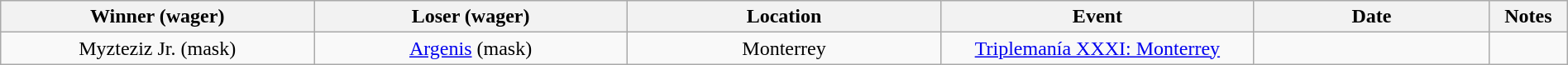<table class="wikitable sortable" width=100%  style="text-align: center">
<tr>
<th width=20% scope="col">Winner (wager)</th>
<th width=20% scope="col">Loser (wager)</th>
<th width=20% scope="col">Location</th>
<th width=20% scope="col">Event</th>
<th width=15% scope="col">Date</th>
<th class="unsortable" width=5% scope="col">Notes</th>
</tr>
<tr>
<td>Myzteziz Jr. (mask)</td>
<td><a href='#'>Argenis</a> (mask)</td>
<td>Monterrey</td>
<td><a href='#'>Triplemanía XXXI: Monterrey</a></td>
<td></td>
<td></td>
</tr>
</table>
